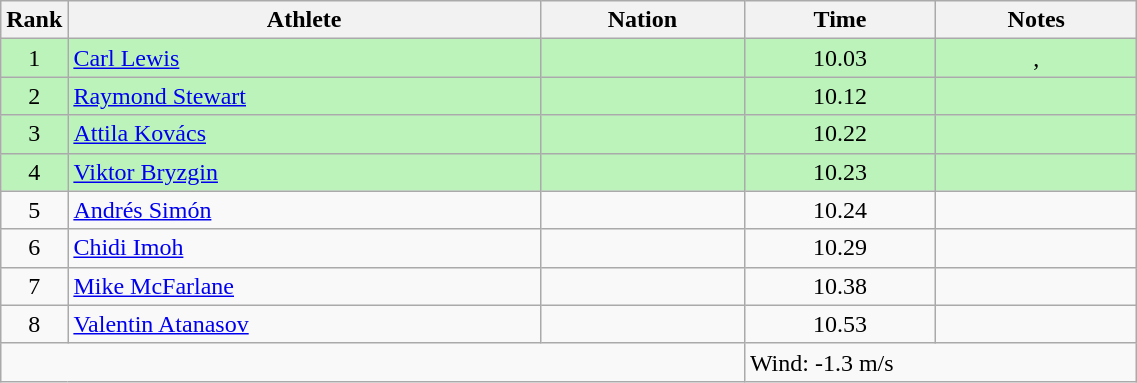<table class="wikitable sortable" style="text-align:center;width: 60%;">
<tr>
<th scope="col" style="width: 10px;">Rank</th>
<th scope="col">Athlete</th>
<th scope="col">Nation</th>
<th scope="col">Time</th>
<th scope="col">Notes</th>
</tr>
<tr bgcolor=bbf3bb>
<td>1</td>
<td align=left><a href='#'>Carl Lewis</a></td>
<td align=left></td>
<td>10.03</td>
<td>, </td>
</tr>
<tr bgcolor=bbf3bb>
<td>2</td>
<td align=left><a href='#'>Raymond Stewart</a></td>
<td align=left></td>
<td>10.12</td>
<td></td>
</tr>
<tr bgcolor=bbf3bb>
<td>3</td>
<td align=left><a href='#'>Attila Kovács</a></td>
<td align=left></td>
<td>10.22</td>
<td></td>
</tr>
<tr bgcolor=bbf3bb>
<td>4</td>
<td align=left><a href='#'>Viktor Bryzgin</a></td>
<td align=left></td>
<td>10.23</td>
<td></td>
</tr>
<tr>
<td>5</td>
<td align=left><a href='#'>Andrés Simón</a></td>
<td align=left></td>
<td>10.24</td>
<td></td>
</tr>
<tr>
<td>6</td>
<td align=left><a href='#'>Chidi Imoh</a></td>
<td align=left></td>
<td>10.29</td>
<td></td>
</tr>
<tr>
<td>7</td>
<td align=left><a href='#'>Mike McFarlane</a></td>
<td align=left></td>
<td>10.38</td>
<td></td>
</tr>
<tr>
<td>8</td>
<td align=left><a href='#'>Valentin Atanasov</a></td>
<td align=left></td>
<td>10.53</td>
<td></td>
</tr>
<tr class="sortbottom">
<td colspan="3"></td>
<td colspan="2" style="text-align:left;">Wind: -1.3 m/s</td>
</tr>
</table>
